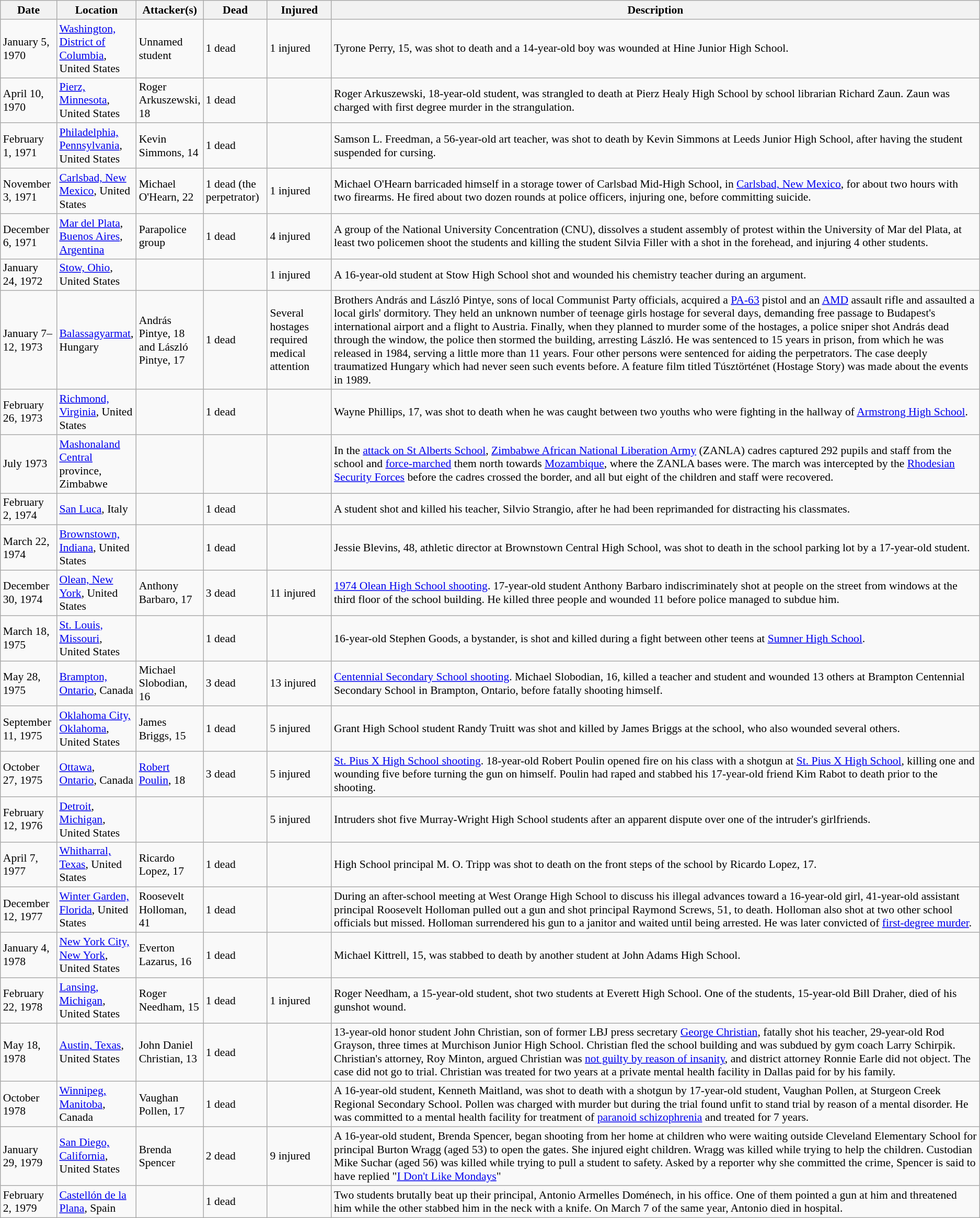<table class="wikitable sortable" style="font-size:90%;">
<tr>
<th style="width:65px;">Date</th>
<th style="width:85px;">Location</th>
<th style="width:75px;">Attacker(s)</th>
<th data-sort-type="number" style="width:75px;">Dead</th>
<th data-sort-type="number" style="width:75px;">Injured</th>
<th>Description</th>
</tr>
<tr>
<td>January 5, 1970</td>
<td><a href='#'>Washington, District of Columbia</a>, United States</td>
<td>Unnamed student</td>
<td>1 dead</td>
<td>1 injured</td>
<td>Tyrone Perry, 15, was shot to death and a 14-year-old boy was wounded at Hine Junior High School.</td>
</tr>
<tr>
<td>April 10, 1970</td>
<td><a href='#'>Pierz, Minnesota</a>, United States</td>
<td>Roger Arkuszewski, 18</td>
<td>1 dead</td>
<td></td>
<td>Roger Arkuszewski, 18-year-old student, was strangled to death at Pierz Healy High School by school librarian Richard Zaun.  Zaun was charged with first degree murder in the strangulation.</td>
</tr>
<tr>
<td>February 1, 1971</td>
<td><a href='#'>Philadelphia, Pennsylvania</a>, United States</td>
<td>Kevin Simmons, 14</td>
<td>1 dead</td>
<td></td>
<td>Samson L. Freedman, a 56-year-old art teacher, was shot to death by Kevin Simmons at Leeds Junior High School, after having the student suspended for cursing.</td>
</tr>
<tr>
<td>November 3, 1971</td>
<td><a href='#'>Carlsbad, New Mexico</a>, United States</td>
<td>Michael O'Hearn, 22</td>
<td>1 dead (the perpetrator)</td>
<td>1 injured</td>
<td>Michael O'Hearn barricaded himself in a storage tower of Carlsbad Mid-High School, in <a href='#'>Carlsbad, New Mexico</a>, for about two hours with two firearms. He fired about two dozen rounds at police officers, injuring one, before committing suicide.</td>
</tr>
<tr>
<td>December 6, 1971</td>
<td><a href='#'>Mar del Plata</a>, <a href='#'>Buenos Aires</a>, <a href='#'>Argentina</a></td>
<td>Parapolice group</td>
<td>1 dead</td>
<td>4 injured</td>
<td>A group of the National University Concentration (CNU), dissolves a student assembly of protest within the University of Mar del Plata, at least two policemen shoot the students and killing the student Silvia Filler with a shot in the forehead, and injuring 4 other students.</td>
</tr>
<tr>
<td>January 24, 1972</td>
<td><a href='#'>Stow, Ohio</a>, United States</td>
<td></td>
<td></td>
<td>1 injured</td>
<td>A 16-year-old student at Stow High School shot and wounded his chemistry teacher during an argument.</td>
</tr>
<tr>
<td>January 7–12, 1973</td>
<td><a href='#'>Balassagyarmat</a>, Hungary</td>
<td>András Pintye, 18 and László Pintye, 17</td>
<td>1 dead</td>
<td>Several hostages required medical attention</td>
<td>Brothers András and László Pintye, sons of local Communist Party officials, acquired a <a href='#'>PA-63</a> pistol and an <a href='#'>AMD</a> assault rifle and assaulted a local girls' dormitory. They held an unknown number of teenage girls hostage for several days, demanding free passage to Budapest's international airport and a flight to Austria. Finally, when they planned to murder some of the hostages, a police sniper shot András dead through the window, the police then stormed the building, arresting László. He was sentenced to 15 years in prison, from which he was released in 1984, serving a little more than 11 years. Four other persons were sentenced for aiding the perpetrators. The case deeply traumatized Hungary which had never seen such events before. A feature film titled Túsztörténet (Hostage Story) was made about the events in 1989.</td>
</tr>
<tr>
<td>February 26, 1973</td>
<td><a href='#'>Richmond, Virginia</a>, United States</td>
<td></td>
<td>1 dead</td>
<td></td>
<td>Wayne Phillips, 17, was shot to death when he was caught between two youths who were fighting in the hallway of <a href='#'>Armstrong High School</a>.</td>
</tr>
<tr>
<td>July 1973</td>
<td><a href='#'>Mashonaland Central</a> province, Zimbabwe</td>
<td></td>
<td></td>
<td></td>
<td>In the <a href='#'>attack on St Alberts School</a>, <a href='#'>Zimbabwe African National Liberation Army</a> (ZANLA) cadres captured 292 pupils and staff from the school and <a href='#'>force-marched</a> them north towards <a href='#'>Mozambique</a>, where the ZANLA bases were. The march was intercepted by the <a href='#'>Rhodesian Security Forces</a> before the cadres crossed the border, and all but eight of the children and staff were recovered.</td>
</tr>
<tr>
<td>February 2, 1974</td>
<td><a href='#'>San Luca</a>, Italy</td>
<td></td>
<td>1 dead</td>
<td></td>
<td>A student shot and killed his teacher, Silvio Strangio, after he had been reprimanded for distracting his classmates.</td>
</tr>
<tr>
<td>March 22, 1974</td>
<td><a href='#'>Brownstown, Indiana</a>, United States</td>
<td></td>
<td>1 dead</td>
<td></td>
<td>Jessie Blevins, 48, athletic director at Brownstown Central High School, was shot to death in the school parking lot by a 17-year-old student.</td>
</tr>
<tr>
<td>December 30, 1974</td>
<td><a href='#'>Olean, New York</a>, United States</td>
<td>Anthony Barbaro, 17</td>
<td>3 dead</td>
<td>11 injured</td>
<td><a href='#'>1974 Olean High School shooting</a>. 17-year-old student Anthony Barbaro indiscriminately shot at people on the street from windows at the third floor of the school building. He killed three people and wounded 11 before police managed to subdue him.</td>
</tr>
<tr>
<td>March 18, 1975</td>
<td><a href='#'>St. Louis, Missouri</a>, United States</td>
<td></td>
<td>1 dead</td>
<td></td>
<td>16-year-old Stephen Goods, a bystander, is shot and killed during a fight between other teens at <a href='#'>Sumner High School</a>.</td>
</tr>
<tr>
<td>May 28, 1975</td>
<td><a href='#'>Brampton, Ontario</a>, Canada</td>
<td>Michael Slobodian, 16</td>
<td>3 dead</td>
<td>13 injured</td>
<td><a href='#'>Centennial Secondary School shooting</a>. Michael Slobodian, 16, killed a teacher and student and wounded 13 others at Brampton Centennial Secondary School in Brampton, Ontario, before fatally shooting himself.</td>
</tr>
<tr>
<td>September 11, 1975</td>
<td><a href='#'>Oklahoma City, Oklahoma</a>, United States</td>
<td>James Briggs, 15</td>
<td>1 dead</td>
<td>5 injured</td>
<td>Grant High School student Randy Truitt was shot and killed by James Briggs at the school, who also wounded several others.</td>
</tr>
<tr>
<td>October 27, 1975</td>
<td><a href='#'>Ottawa</a>, <a href='#'>Ontario</a>, Canada</td>
<td><a href='#'>Robert Poulin</a>, 18</td>
<td>3 dead</td>
<td>5 injured</td>
<td><a href='#'>St. Pius X High School shooting</a>. 18-year-old Robert Poulin opened fire on his class with a shotgun at <a href='#'>St. Pius X High School</a>, killing one and wounding five before turning the gun on himself. Poulin had raped and stabbed his 17-year-old friend Kim Rabot to death prior to the shooting.</td>
</tr>
<tr>
<td>February 12, 1976</td>
<td><a href='#'>Detroit</a>, <a href='#'>Michigan</a>, United States</td>
<td></td>
<td></td>
<td>5 injured</td>
<td>Intruders shot five Murray-Wright High School students after an apparent dispute over one of the intruder's girlfriends.</td>
</tr>
<tr>
<td>April 7, 1977</td>
<td><a href='#'>Whitharral, Texas</a>, United States</td>
<td>Ricardo Lopez, 17</td>
<td>1 dead</td>
<td></td>
<td>High School principal M. O. Tripp was shot to death on the front steps of the school by Ricardo Lopez, 17.</td>
</tr>
<tr>
<td>December 12, 1977</td>
<td><a href='#'>Winter Garden, Florida</a>, United States</td>
<td>Roosevelt Holloman, 41</td>
<td>1 dead</td>
<td></td>
<td>During an after-school meeting at West Orange High School to discuss his illegal advances toward a 16-year-old girl, 41-year-old assistant principal Roosevelt Holloman pulled out a gun and shot principal Raymond Screws, 51, to death. Holloman also shot at two other school officials but missed. Holloman surrendered his gun to a janitor and waited until being arrested. He was later convicted of <a href='#'>first-degree murder</a>.</td>
</tr>
<tr>
<td>January 4, 1978</td>
<td><a href='#'>New York City, New York</a>, United States</td>
<td>Everton Lazarus, 16</td>
<td>1 dead</td>
<td></td>
<td>Michael Kittrell, 15, was stabbed to death by another student at John Adams High School.</td>
</tr>
<tr>
<td>February 22, 1978</td>
<td><a href='#'>Lansing, Michigan</a>, United States</td>
<td>Roger Needham, 15</td>
<td>1 dead</td>
<td>1 injured</td>
<td>Roger Needham, a 15-year-old student, shot two students at Everett High School. One of the students, 15-year-old Bill Draher, died of his gunshot wound.</td>
</tr>
<tr>
<td>May 18, 1978</td>
<td><a href='#'>Austin, Texas</a>, United States</td>
<td>John Daniel Christian, 13</td>
<td>1 dead</td>
<td></td>
<td>13-year-old honor student John Christian, son of former LBJ press secretary <a href='#'>George Christian</a>, fatally shot his teacher, 29-year-old Rod Grayson, three times at Murchison Junior High School. Christian fled the school building and was subdued by gym coach Larry Schirpik. Christian's attorney, Roy Minton, argued Christian was <a href='#'>not guilty by reason of insanity</a>, and district attorney Ronnie Earle did not object. The case did not go to trial. Christian was treated for two years at a private mental health facility in Dallas paid for by his family.</td>
</tr>
<tr>
<td>October 1978</td>
<td><a href='#'>Winnipeg, Manitoba</a>, Canada</td>
<td>Vaughan Pollen, 17</td>
<td>1 dead</td>
<td></td>
<td>A 16-year-old student, Kenneth Maitland, was shot to death with a shotgun by 17-year-old student, Vaughan Pollen, at Sturgeon Creek Regional Secondary School. Pollen was charged with murder but during the trial found unfit to stand trial by reason of a mental disorder. He was committed to a mental health facility for treatment of <a href='#'>paranoid schizophrenia</a> and treated for 7 years.</td>
</tr>
<tr>
<td>January 29, 1979</td>
<td><a href='#'>San Diego, California</a>, United States</td>
<td>Brenda Spencer</td>
<td>2 dead</td>
<td>9 injured</td>
<td>A 16-year-old student, Brenda Spencer, began shooting from her home at children who were waiting outside Cleveland Elementary School for principal Burton Wragg (aged 53) to open the gates. She injured eight children. Wragg was killed while trying to help the children. Custodian Mike Suchar (aged 56) was killed while trying to pull a student to safety. Asked by a reporter why she committed the crime, Spencer is said to have replied "<a href='#'>I Don't Like Mondays</a>"</td>
</tr>
<tr>
<td>February 2, 1979</td>
<td><a href='#'>Castellón de la Plana</a>, Spain</td>
<td></td>
<td>1 dead</td>
<td></td>
<td>Two students brutally beat up their principal, Antonio Armelles Doménech, in his office. One of them pointed a gun at him and threatened him while the other stabbed him in the neck with a knife. On March 7 of the same year, Antonio died in hospital.</td>
</tr>
</table>
